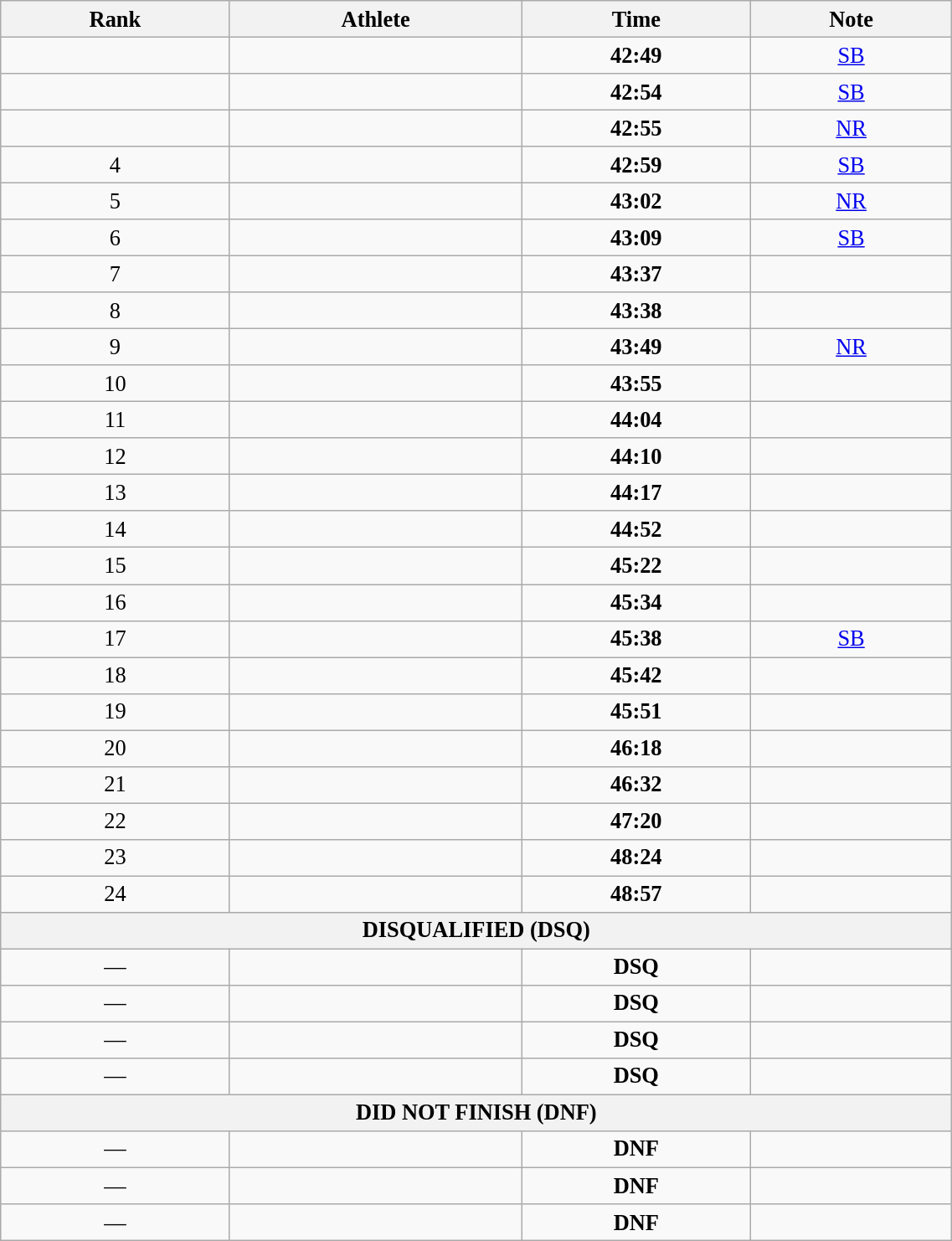<table class="wikitable" style=" text-align:center; font-size:110%;" width="60%">
<tr>
<th>Rank</th>
<th>Athlete</th>
<th>Time</th>
<th>Note</th>
</tr>
<tr>
<td></td>
<td align=left></td>
<td><strong>42:49</strong></td>
<td><a href='#'>SB</a></td>
</tr>
<tr>
<td></td>
<td align=left></td>
<td><strong>42:54</strong></td>
<td><a href='#'>SB</a></td>
</tr>
<tr>
<td></td>
<td align=left></td>
<td><strong>42:55</strong></td>
<td><a href='#'>NR</a></td>
</tr>
<tr>
<td>4</td>
<td align=left></td>
<td><strong>42:59</strong></td>
<td><a href='#'>SB</a></td>
</tr>
<tr>
<td>5</td>
<td align=left></td>
<td><strong>43:02</strong></td>
<td><a href='#'>NR</a></td>
</tr>
<tr>
<td>6</td>
<td align=left></td>
<td><strong>43:09</strong></td>
<td><a href='#'>SB</a></td>
</tr>
<tr>
<td>7</td>
<td align=left></td>
<td><strong>43:37</strong></td>
<td></td>
</tr>
<tr>
<td>8</td>
<td align=left></td>
<td><strong>43:38</strong></td>
<td></td>
</tr>
<tr>
<td>9</td>
<td align=left></td>
<td><strong>43:49</strong></td>
<td><a href='#'>NR</a></td>
</tr>
<tr>
<td>10</td>
<td align=left></td>
<td><strong>43:55</strong></td>
<td></td>
</tr>
<tr>
<td>11</td>
<td align=left></td>
<td><strong>44:04</strong></td>
<td></td>
</tr>
<tr>
<td>12</td>
<td align=left></td>
<td><strong>44:10</strong></td>
<td></td>
</tr>
<tr>
<td>13</td>
<td align=left></td>
<td><strong>44:17</strong></td>
<td></td>
</tr>
<tr>
<td>14</td>
<td align=left></td>
<td><strong>44:52</strong></td>
<td></td>
</tr>
<tr>
<td>15</td>
<td align=left></td>
<td><strong>45:22</strong></td>
<td></td>
</tr>
<tr>
<td>16</td>
<td align=left></td>
<td><strong>45:34</strong></td>
<td></td>
</tr>
<tr>
<td>17</td>
<td align=left></td>
<td><strong>45:38</strong></td>
<td><a href='#'>SB</a></td>
</tr>
<tr>
<td>18</td>
<td align=left></td>
<td><strong>45:42</strong></td>
<td></td>
</tr>
<tr>
<td>19</td>
<td align=left></td>
<td><strong>45:51</strong></td>
<td></td>
</tr>
<tr>
<td>20</td>
<td align=left></td>
<td><strong>46:18</strong></td>
<td></td>
</tr>
<tr>
<td>21</td>
<td align=left></td>
<td><strong>46:32</strong></td>
<td></td>
</tr>
<tr>
<td>22</td>
<td align=left></td>
<td><strong>47:20</strong></td>
<td></td>
</tr>
<tr>
<td>23</td>
<td align=left></td>
<td><strong>48:24 </strong></td>
</tr>
<tr>
<td>24</td>
<td align=left></td>
<td><strong>48:57</strong></td>
<td></td>
</tr>
<tr>
<th colspan="4">DISQUALIFIED (DSQ)</th>
</tr>
<tr>
<td>—</td>
<td align=left></td>
<td><strong>DSQ </strong></td>
<td></td>
</tr>
<tr>
<td>—</td>
<td align=left></td>
<td><strong>DSQ </strong></td>
<td></td>
</tr>
<tr>
<td>—</td>
<td align=left></td>
<td><strong>DSQ </strong></td>
<td></td>
</tr>
<tr>
<td>—</td>
<td align=left></td>
<td><strong>DSQ </strong></td>
</tr>
<tr>
<th colspan="4">DID NOT FINISH (DNF)</th>
</tr>
<tr>
<td>—</td>
<td align=left></td>
<td><strong>DNF </strong></td>
<td></td>
</tr>
<tr>
<td>—</td>
<td align=left></td>
<td><strong>DNF </strong></td>
<td></td>
</tr>
<tr>
<td>—</td>
<td align=left></td>
<td><strong>DNF </strong></td>
<td></td>
</tr>
</table>
